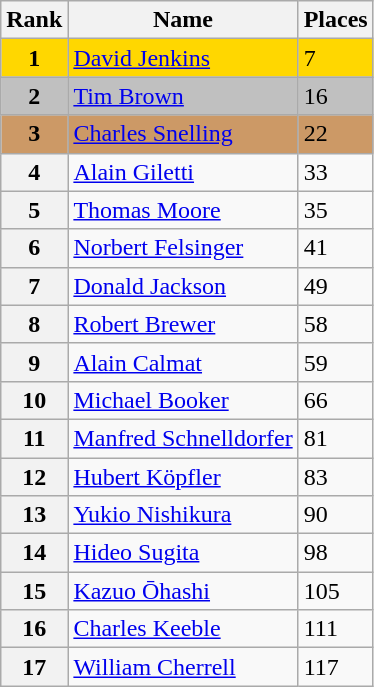<table class="wikitable">
<tr>
<th>Rank</th>
<th>Name</th>
<th>Places</th>
</tr>
<tr bgcolor=gold>
<td align=center><strong>1</strong></td>
<td> <a href='#'>David Jenkins</a></td>
<td>7</td>
</tr>
<tr bgcolor=silver>
<td align=center><strong>2</strong></td>
<td> <a href='#'>Tim Brown</a></td>
<td>16</td>
</tr>
<tr bgcolor=cc9966>
<td align=center><strong>3</strong></td>
<td> <a href='#'>Charles Snelling</a></td>
<td>22</td>
</tr>
<tr>
<th>4</th>
<td> <a href='#'>Alain Giletti</a></td>
<td>33</td>
</tr>
<tr>
<th>5</th>
<td> <a href='#'>Thomas Moore</a></td>
<td>35</td>
</tr>
<tr>
<th>6</th>
<td> <a href='#'>Norbert Felsinger</a></td>
<td>41</td>
</tr>
<tr>
<th>7</th>
<td> <a href='#'>Donald Jackson</a></td>
<td>49</td>
</tr>
<tr>
<th>8</th>
<td> <a href='#'>Robert Brewer</a></td>
<td>58</td>
</tr>
<tr>
<th>9</th>
<td> <a href='#'>Alain Calmat</a></td>
<td>59</td>
</tr>
<tr>
<th>10</th>
<td> <a href='#'>Michael Booker</a></td>
<td>66</td>
</tr>
<tr>
<th>11</th>
<td> <a href='#'>Manfred Schnelldorfer</a></td>
<td>81</td>
</tr>
<tr>
<th>12</th>
<td> <a href='#'>Hubert Köpfler</a></td>
<td>83</td>
</tr>
<tr>
<th>13</th>
<td> <a href='#'>Yukio Nishikura</a></td>
<td>90</td>
</tr>
<tr>
<th>14</th>
<td> <a href='#'>Hideo Sugita</a></td>
<td>98</td>
</tr>
<tr>
<th>15</th>
<td> <a href='#'>Kazuo Ōhashi</a></td>
<td>105</td>
</tr>
<tr>
<th>16</th>
<td> <a href='#'>Charles Keeble</a></td>
<td>111</td>
</tr>
<tr>
<th>17</th>
<td> <a href='#'>William Cherrell</a></td>
<td>117</td>
</tr>
</table>
